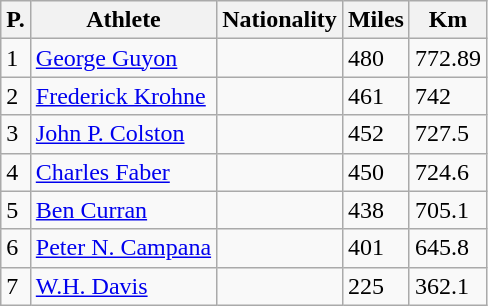<table class="wikitable">
<tr>
<th>P.</th>
<th>Athlete</th>
<th>Nationality</th>
<th>Miles</th>
<th>Km</th>
</tr>
<tr>
<td>1</td>
<td><a href='#'>George Guyon</a></td>
<td></td>
<td>480</td>
<td>772.89</td>
</tr>
<tr>
<td>2</td>
<td><a href='#'>Frederick Krohne</a></td>
<td></td>
<td>461</td>
<td>742</td>
</tr>
<tr>
<td>3</td>
<td><a href='#'>John P. Colston</a></td>
<td></td>
<td>452</td>
<td>727.5</td>
</tr>
<tr>
<td>4</td>
<td><a href='#'>Charles Faber</a></td>
<td></td>
<td>450</td>
<td>724.6</td>
</tr>
<tr>
<td>5</td>
<td><a href='#'>Ben Curran</a></td>
<td></td>
<td>438</td>
<td>705.1</td>
</tr>
<tr>
<td>6</td>
<td><a href='#'>Peter N. Campana</a></td>
<td></td>
<td>401</td>
<td>645.8</td>
</tr>
<tr>
<td>7</td>
<td><a href='#'>W.H. Davis</a></td>
<td></td>
<td>225</td>
<td>362.1</td>
</tr>
</table>
